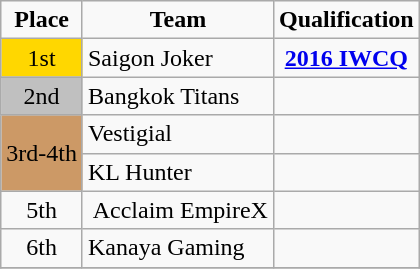<table class="wikitable" style="text-align:left">
<tr>
<td style="text-align:center"><strong>Place</strong></td>
<td style="text-align:center"><strong>Team</strong></td>
<td style="text-align:center"><strong>Qualification</strong></td>
</tr>
<tr>
<td style="text-align:center; background:gold;">1st</td>
<td> Saigon Joker</td>
<td style="text-align:center"><strong><a href='#'>2016 IWCQ</a></strong></td>
</tr>
<tr>
<td style="text-align:center; background:silver;">2nd</td>
<td> Bangkok Titans</td>
<td style="text-align:center"></td>
</tr>
<tr>
<td rowspan="2" style="text-align:center; background:#c96;">3rd-4th</td>
<td> Vestigial</td>
<td style="text-align:center"></td>
</tr>
<tr>
<td> KL Hunter</td>
<td style="text-align:center"></td>
</tr>
<tr>
<td style="text-align:center">5th</td>
<td>⁠ Acclaim EmpireX</td>
<td style="text-align:center"></td>
</tr>
<tr>
<td style="text-align:center">6th</td>
<td> Kanaya Gaming</td>
<td style="text-align:center"></td>
</tr>
<tr>
</tr>
</table>
